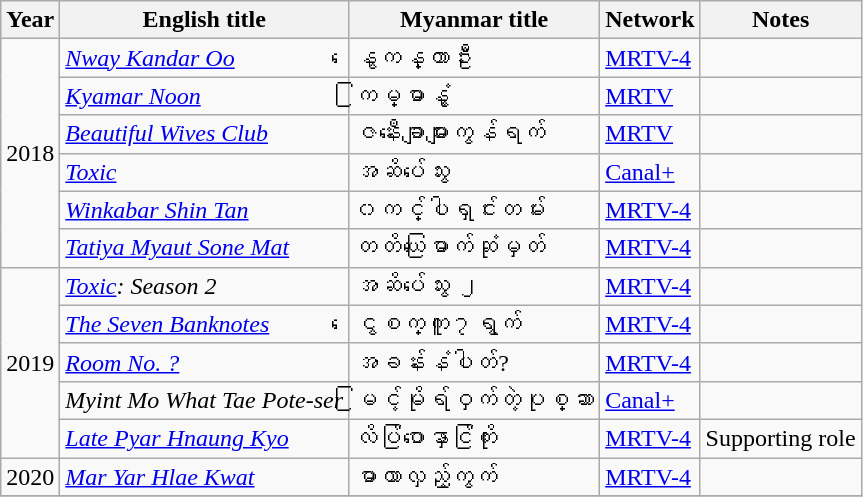<table class="wikitable">
<tr>
<th width=10>Year</th>
<th>English title</th>
<th>Myanmar title</th>
<th>Network</th>
<th>Notes</th>
</tr>
<tr>
<td rowspan="6">2018</td>
<td><em><a href='#'>Nway Kandar Oo</a></em></td>
<td>နွေကန္တာဦး</td>
<td><a href='#'>MRTV-4</a></td>
<td></td>
</tr>
<tr>
<td><em><a href='#'>Kyamar Noon</a></em></td>
<td>ကြမ္မာနွံ့</td>
<td><a href='#'>MRTV</a></td>
<td></td>
</tr>
<tr>
<td><em><a href='#'>Beautiful Wives Club</a></em></td>
<td>ဇနီးချောများကွန်ရက်</td>
<td><a href='#'>MRTV</a></td>
<td></td>
</tr>
<tr>
<td><em><a href='#'>Toxic</a></em></td>
<td>အဆိပ်သွေး</td>
<td><a href='#'>Canal+</a></td>
<td></td>
</tr>
<tr>
<td><em><a href='#'>Winkabar Shin Tan</a></em></td>
<td>၀င်္ကပါရှင်းတမ်း</td>
<td><a href='#'>MRTV-4</a></td>
<td></td>
</tr>
<tr>
<td><em><a href='#'>Tatiya Myaut Sone Mat</a></em></td>
<td>တတိယမြောက်ဆုံမှတ်</td>
<td><a href='#'>MRTV-4</a></td>
<td></td>
</tr>
<tr>
<td rowspan="5">2019</td>
<td><em><a href='#'>Toxic</a>: Season 2</em></td>
<td>အဆိပ်သွေး ၂</td>
<td><a href='#'>MRTV-4</a></td>
<td></td>
</tr>
<tr>
<td><em><a href='#'>The Seven Banknotes</a></em></td>
<td>ငွေစက္ကူ၇ရွက်</td>
<td><a href='#'>MRTV-4</a></td>
<td></td>
</tr>
<tr>
<td><em><a href='#'>Room No. ?</a></em></td>
<td>အခန်းနံပါတ်?</td>
<td><a href='#'>MRTV-4</a></td>
<td></td>
</tr>
<tr>
<td><em>Myint Mo What Tae Pote-ser</em></td>
<td>မြင့်မိုရ်ဝှက်တဲ့ပုစ္ဆာ</td>
<td><a href='#'>Canal+</a></td>
<td></td>
</tr>
<tr>
<td><em><a href='#'>Late Pyar Hnaung Kyo</a></em></td>
<td>လိပ်ပြာနှောင်ကြိုး</td>
<td><a href='#'>MRTV-4</a></td>
<td>Supporting role</td>
</tr>
<tr>
<td>2020</td>
<td><em><a href='#'>Mar Yar Hlae Kwat</a></em></td>
<td>မာယာလှည့်ကွက်</td>
<td><a href='#'>MRTV-4</a></td>
<td></td>
</tr>
<tr>
</tr>
</table>
